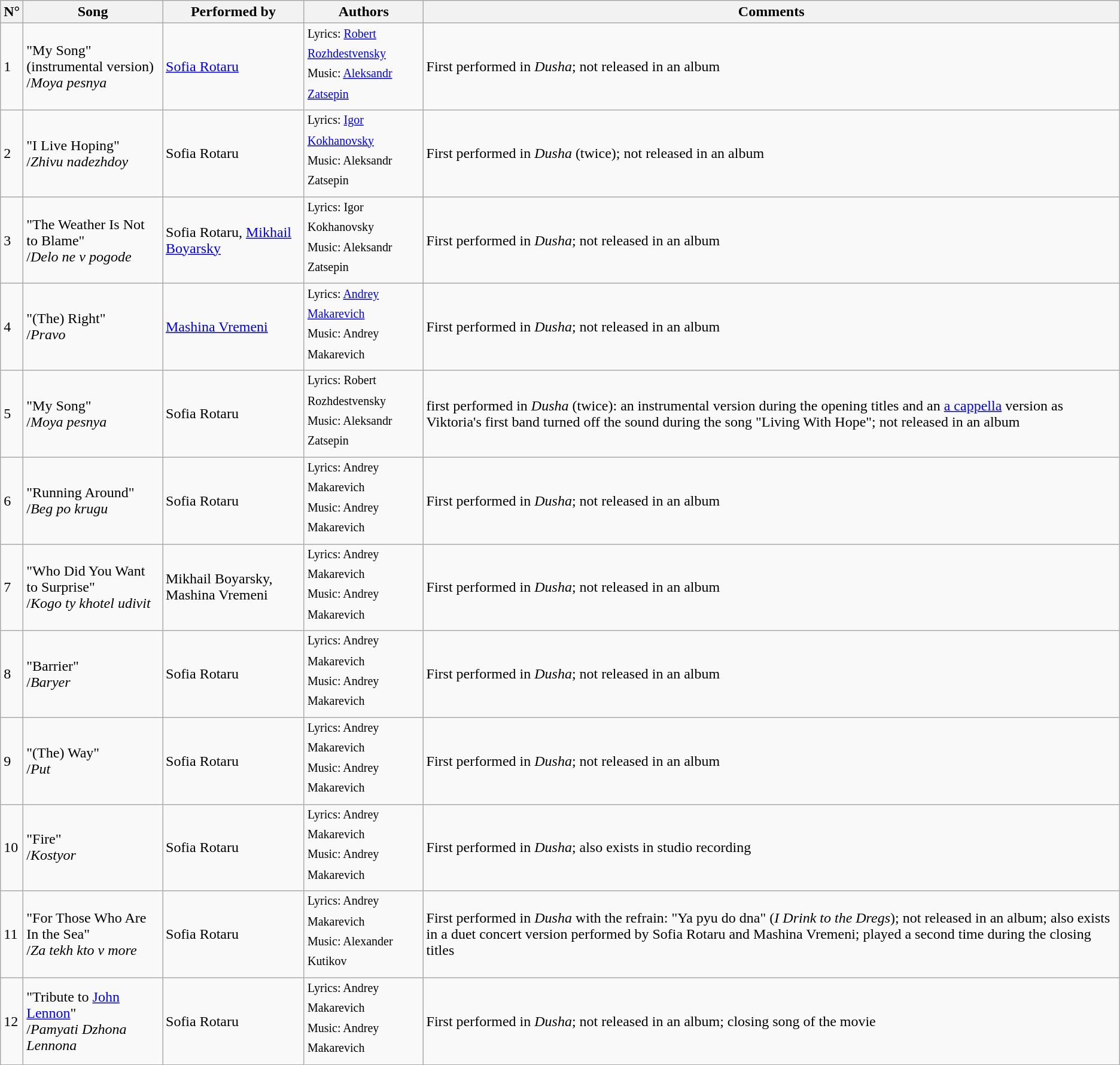<table class="wikitable">
<tr>
<th>N°</th>
<th>Song</th>
<th>Performed by</th>
<th>Authors</th>
<th>Comments</th>
</tr>
<tr>
<td>1</td>
<td>"My Song" (instrumental version)<br>/<em>Moya pesnya</em></td>
<td><a href='#'>Sofia Rotaru</a></td>
<td><sup>Lyrics: <a href='#'>Robert Rozhdestvensky</a><br>Music: <a href='#'>Aleksandr Zatsepin</a></sup></td>
<td>First performed in <em>Dusha</em>; not released in an album</td>
</tr>
<tr>
<td>2</td>
<td>"I Live Hoping"<br>/<em>Zhivu nadezhdoy</em></td>
<td>Sofia Rotaru</td>
<td><sup>Lyrics: <a href='#'>Igor Kokhanovsky</a><br>Music: Aleksandr Zatsepin</sup></td>
<td>First performed in <em>Dusha</em> (twice); not released in an album</td>
</tr>
<tr>
<td>3</td>
<td>"The Weather Is Not to Blame"<br>/<em>Delo ne v pogode</em></td>
<td>Sofia Rotaru, <a href='#'>Mikhail Boyarsky</a></td>
<td><sup>Lyrics: Igor Kokhanovsky<br>Music: Aleksandr Zatsepin</sup></td>
<td>First performed in <em>Dusha</em>; not released in an album</td>
</tr>
<tr>
<td>4</td>
<td>"(The) Right"<br>/<em>Pravo</em></td>
<td><a href='#'>Mashina Vremeni</a></td>
<td><sup>Lyrics: <a href='#'>Andrey Makarevich</a><br>Music: Andrey Makarevich</sup></td>
<td>First performed in <em>Dusha</em>; not released in an album</td>
</tr>
<tr>
<td>5</td>
<td>"My Song"<br>/<em>Moya pesnya</em></td>
<td>Sofia Rotaru</td>
<td><sup>Lyrics: Robert Rozhdestvensky<br>Music: Aleksandr Zatsepin</sup></td>
<td>first performed in <em>Dusha</em> (twice): an instrumental version during the opening titles and an <a href='#'>a cappella</a> version as Viktoria's first band turned off the sound during the song "Living With Hope"; not released in an album</td>
</tr>
<tr>
<td>6</td>
<td>"Running Around"<br>/<em>Beg po krugu</em></td>
<td>Sofia Rotaru</td>
<td><sup>Lyrics: Andrey Makarevich<br>Music: Andrey Makarevich</sup></td>
<td>First performed in <em>Dusha</em>; not released in an album</td>
</tr>
<tr>
<td>7</td>
<td>"Who Did You Want to Surprise"<br>/<em>Kogo ty khotel udivit</em></td>
<td>Mikhail Boyarsky, Mashina Vremeni</td>
<td><sup>Lyrics: Andrey Makarevich<br>Music: Andrey Makarevich</sup></td>
<td>First performed in <em>Dusha</em>; not released in an album</td>
</tr>
<tr>
<td>8</td>
<td>"Barrier"<br>/<em>Baryer</em></td>
<td>Sofia Rotaru</td>
<td><sup>Lyrics: Andrey Makarevich<br>Music: Andrey Makarevich</sup></td>
<td>First performed in <em>Dusha</em>; not released in an album</td>
</tr>
<tr>
<td>9</td>
<td>"(The) Way"<br>/<em>Put</em></td>
<td>Sofia Rotaru</td>
<td><sup>Lyrics: Andrey Makarevich<br>Music: Andrey Makarevich</sup></td>
<td>First performed in <em>Dusha</em>; not released in an album</td>
</tr>
<tr>
<td>10</td>
<td>"Fire"<br>/<em>Kostyor</em></td>
<td>Sofia Rotaru</td>
<td><sup>Lyrics: Andrey Makarevich<br>Music: Andrey Makarevich</sup></td>
<td>First performed in <em>Dusha</em>; also exists in studio recording</td>
</tr>
<tr>
<td>11</td>
<td>"For Those Who Are In the Sea"<br>/<em>Za tekh kto v more</em></td>
<td>Sofia Rotaru</td>
<td><sup>Lyrics: Andrey Makarevich<br>Music: Alexander Kutikov</sup></td>
<td>First performed in <em>Dusha</em> with the refrain: "Ya pyu do dna" (<em>I Drink to the Dregs</em>); not released in an album; also exists in a duet concert version performed by Sofia Rotaru and Mashina Vremeni; played a second time during the closing titles</td>
</tr>
<tr>
<td>12</td>
<td>"Tribute to <a href='#'>John Lennon</a>"<br>/<em>Pamyati Dzhona Lennona</em></td>
<td>Sofia Rotaru</td>
<td><sup>Lyrics: Andrey Makarevich<br>Music: Andrey Makarevich</sup></td>
<td>First performed in <em>Dusha</em>; not released in an album; closing song of the movie</td>
</tr>
</table>
